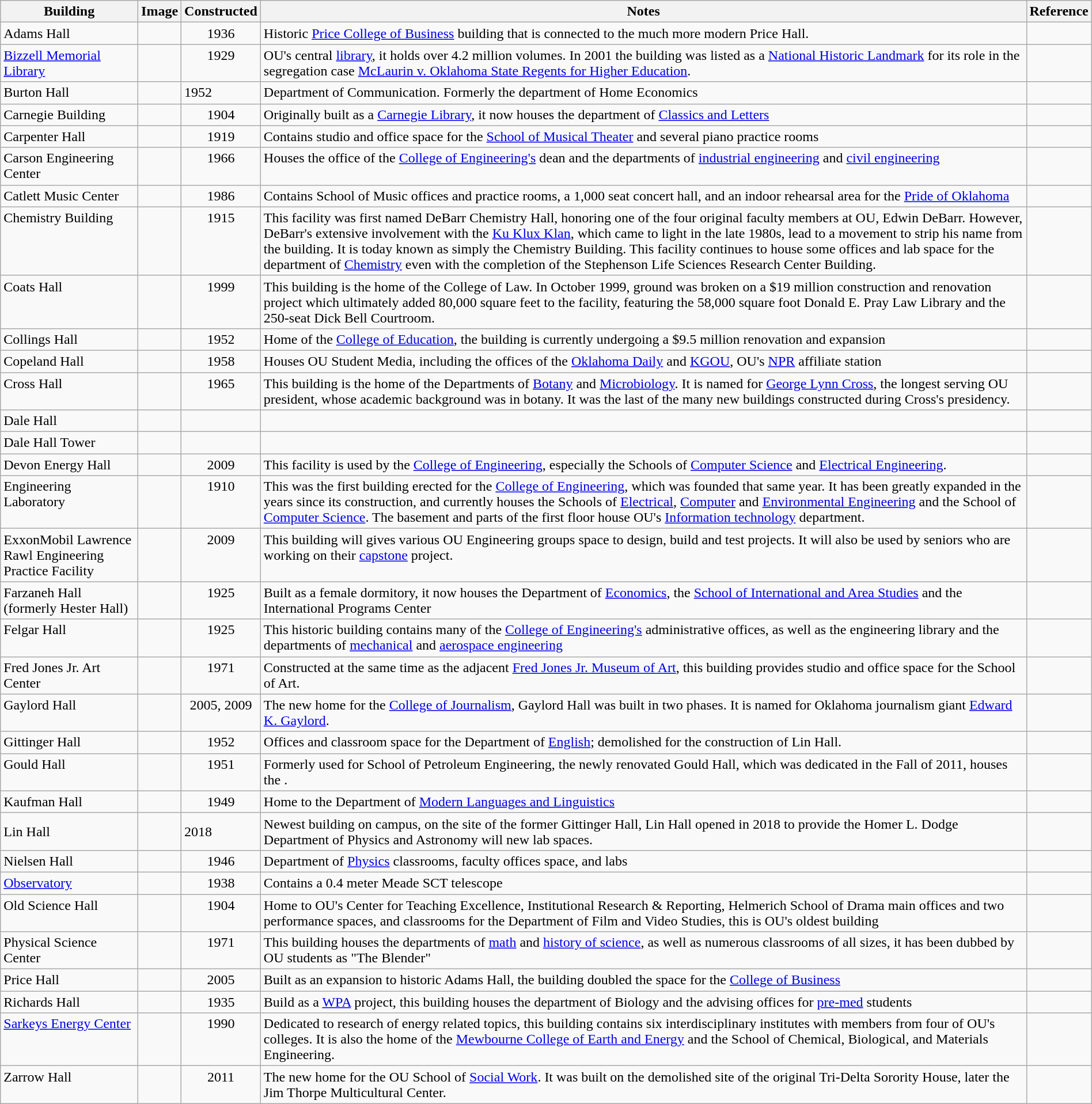<table class="wikitable sortable" style="width:100%">
<tr>
<th width="*">Building</th>
<th width="*" class="unsortable">Image</th>
<th width="*">Constructed</th>
<th width="*" class="unsortable">Notes</th>
<th wdith="*" class="unsortable">Reference</th>
</tr>
<tr valign="top">
<td>Adams Hall</td>
<td align="center"></td>
<td align="center">1936</td>
<td>Historic <a href='#'>Price College of Business</a> building that is connected to the much more modern Price Hall.</td>
<td align="center"></td>
</tr>
<tr valign="top">
<td><a href='#'>Bizzell Memorial Library</a></td>
<td align="center"></td>
<td align="center">1929</td>
<td>OU's central <a href='#'>library</a>, it holds over 4.2 million volumes. In 2001 the building was listed as a <a href='#'>National Historic Landmark</a> for its role in the segregation case <a href='#'>McLaurin v. Oklahoma State Regents for Higher Education</a>.</td>
<td align="center"></td>
</tr>
<tr>
<td>Burton Hall</td>
<td></td>
<td>1952</td>
<td>Department of Communication. Formerly the department of Home Economics</td>
<td></td>
</tr>
<tr valign="top">
<td>Carnegie Building</td>
<td align="center"></td>
<td align="center">1904</td>
<td>Originally built as a <a href='#'>Carnegie Library</a>, it now houses the department of <a href='#'>Classics and Letters</a></td>
<td align="center"></td>
</tr>
<tr valign="top">
<td>Carpenter Hall</td>
<td align="center"></td>
<td align="center">1919</td>
<td>Contains studio and office space for the <a href='#'>School of Musical Theater</a> and several piano practice rooms</td>
<td align="center"></td>
</tr>
<tr valign="top">
<td>Carson Engineering Center</td>
<td align="center"></td>
<td align="center">1966</td>
<td>Houses the office of the <a href='#'>College of Engineering's</a> dean and the departments of <a href='#'>industrial engineering</a> and <a href='#'>civil engineering</a></td>
<td align="center"></td>
</tr>
<tr valign="top">
<td>Catlett Music Center</td>
<td align="center"></td>
<td align="center">1986</td>
<td>Contains School of Music offices and practice rooms, a 1,000 seat concert hall, and an indoor rehearsal area for the <a href='#'>Pride of Oklahoma</a></td>
<td align="center"></td>
</tr>
<tr valign="top">
<td>Chemistry Building</td>
<td align="center"></td>
<td align="center">1915</td>
<td>This facility was first named DeBarr Chemistry Hall, honoring one of the four original faculty members at OU, Edwin DeBarr. However, DeBarr's extensive involvement with the <a href='#'>Ku Klux Klan</a>, which came to light in the late 1980s, lead to a movement to strip his name from the building. It is today known as simply the Chemistry Building. This facility continues to house some offices and lab space for the department of <a href='#'>Chemistry</a> even with the completion of the Stephenson Life Sciences Research Center Building.</td>
<td align="center"></td>
</tr>
<tr valign="top">
<td>Coats Hall</td>
<td align="center"></td>
<td align="center">1999</td>
<td>This building is the home of the College of Law. In October 1999, ground was broken on a $19 million construction and renovation project which ultimately added 80,000 square feet to the facility, featuring the 58,000 square foot Donald E. Pray Law Library and the 250-seat Dick Bell Courtroom.</td>
<td align="center"></td>
</tr>
<tr valign="top">
<td>Collings Hall</td>
<td align="center"></td>
<td align="center">1952</td>
<td>Home of the <a href='#'>College of Education</a>, the building is currently undergoing a $9.5 million renovation and expansion</td>
<td align="center"></td>
</tr>
<tr valign="top">
<td>Copeland Hall</td>
<td align="center"></td>
<td align="center">1958</td>
<td>Houses OU Student Media, including the offices of the <a href='#'>Oklahoma Daily</a> and <a href='#'>KGOU</a>, OU's <a href='#'>NPR</a> affiliate station</td>
<td align="center"></td>
</tr>
<tr valign="top">
<td>Cross Hall</td>
<td align="center"></td>
<td align="center">1965</td>
<td>This building is the home of the Departments of <a href='#'>Botany</a> and <a href='#'>Microbiology</a>. It is named for <a href='#'>George Lynn Cross</a>, the longest serving OU president, whose academic background was in botany. It was the last of the many new buildings constructed during Cross's presidency.</td>
<td align="center"></td>
</tr>
<tr valign="top">
<td>Dale Hall</td>
<td align="center"></td>
<td align="center"></td>
<td></td>
<td align="center"></td>
</tr>
<tr valign="top">
<td>Dale Hall Tower</td>
<td align="center"></td>
<td align="center"></td>
<td></td>
<td align="center"></td>
</tr>
<tr valign="top">
<td>Devon Energy Hall</td>
<td align="center"></td>
<td align="center">2009</td>
<td>This  facility is used by the <a href='#'>College of Engineering</a>, especially the Schools of <a href='#'>Computer Science</a> and <a href='#'>Electrical Engineering</a>.</td>
<td align="center"></td>
</tr>
<tr valign="top">
<td>Engineering Laboratory</td>
<td align="center"></td>
<td align="center">1910</td>
<td>This was the first building erected for the <a href='#'>College of Engineering</a>, which was founded that same year. It has been greatly expanded in the years since its construction, and currently houses the Schools of <a href='#'>Electrical</a>, <a href='#'>Computer</a> and <a href='#'>Environmental Engineering</a> and the School of <a href='#'>Computer Science</a>. The basement and parts of the first floor house OU's <a href='#'>Information technology</a> department.</td>
<td align="center"></td>
</tr>
<tr valign="top">
<td>ExxonMobil Lawrence Rawl Engineering Practice Facility</td>
<td align="center"></td>
<td align="center">2009</td>
<td>This building will gives various OU Engineering groups space to design, build and test projects. It will also be used by seniors who are working on their <a href='#'>capstone</a> project.</td>
<td align="center"></td>
</tr>
<tr valign="top">
<td>Farzaneh Hall (formerly Hester Hall)</td>
<td align="center"></td>
<td align="center">1925</td>
<td>Built as a female dormitory, it now houses the Department of <a href='#'>Economics</a>, the <a href='#'>School of International and Area Studies</a> and the International Programs Center</td>
<td align="center"></td>
</tr>
<tr valign="top">
<td>Felgar Hall</td>
<td align="center"></td>
<td align="center">1925</td>
<td>This historic building contains many of the <a href='#'>College of Engineering's</a> administrative offices, as well as the engineering library and the departments of <a href='#'>mechanical</a> and <a href='#'>aerospace engineering</a></td>
<td align="center"></td>
</tr>
<tr valign="top">
<td>Fred Jones Jr. Art Center</td>
<td align="center"></td>
<td align="center">1971</td>
<td>Constructed at the same time as the adjacent <a href='#'>Fred Jones Jr. Museum of Art</a>, this building provides studio and office space for the School of Art.</td>
<td align="center"></td>
</tr>
<tr valign="top">
<td>Gaylord Hall</td>
<td align="center"></td>
<td align="center">2005, 2009</td>
<td>The new home for the <a href='#'>College of Journalism</a>, Gaylord Hall was built in two phases. It is named for Oklahoma journalism giant <a href='#'>Edward K. Gaylord</a>.</td>
<td align="center"></td>
</tr>
<tr valign="top">
<td>Gittinger Hall</td>
<td align="center"></td>
<td align="center">1952</td>
<td>Offices and classroom space for the Department of <a href='#'>English</a>; demolished for the construction of Lin Hall.</td>
<td align="center"></td>
</tr>
<tr valign="top">
<td>Gould Hall</td>
<td align="center"></td>
<td align="center">1951</td>
<td>Formerly used for School of Petroleum Engineering, the newly renovated Gould Hall, which was dedicated in the Fall of 2011, houses the .</td>
<td align="center"></td>
</tr>
<tr valign="top">
<td>Kaufman Hall</td>
<td align="center"></td>
<td align="center">1949</td>
<td>Home to the Department of <a href='#'>Modern Languages and Linguistics</a></td>
<td align="center"></td>
</tr>
<tr>
<td>Lin Hall</td>
<td></td>
<td>2018</td>
<td>Newest building on campus, on the site of the former Gittinger Hall, Lin Hall opened in 2018 to provide the Homer L. Dodge Department of Physics and Astronomy will new lab spaces.</td>
<td></td>
</tr>
<tr valign="top">
<td>Nielsen Hall</td>
<td align="center"></td>
<td align="center">1946</td>
<td>Department of <a href='#'>Physics</a> classrooms, faculty offices space, and labs</td>
<td align="center"></td>
</tr>
<tr valign="top">
<td><a href='#'>Observatory</a></td>
<td align="center"></td>
<td align="center">1938</td>
<td>Contains a 0.4 meter Meade SCT telescope</td>
<td align="center"></td>
</tr>
<tr valign="top">
<td>Old Science Hall</td>
<td align="center"></td>
<td align="center">1904</td>
<td>Home to OU's Center for Teaching Excellence, Institutional Research & Reporting,  Helmerich School of Drama main offices and two performance spaces, and classrooms for the Department of Film and Video Studies, this is OU's oldest building</td>
<td align="center"></td>
</tr>
<tr valign="top">
<td>Physical Science Center</td>
<td align="center"></td>
<td align="center">1971</td>
<td>This building houses the departments of <a href='#'>math</a> and <a href='#'>history of science</a>, as well as numerous classrooms of all sizes, it has been dubbed by OU students as "The Blender"</td>
<td align="center"></td>
</tr>
<tr valign="top">
<td>Price Hall</td>
<td align="center"></td>
<td align="center">2005</td>
<td>Built as an expansion to historic Adams Hall, the building doubled the space for the <a href='#'>College of Business</a></td>
<td align="center"></td>
</tr>
<tr valign="top">
<td>Richards Hall</td>
<td align="center"></td>
<td align="center">1935</td>
<td>Build as a <a href='#'>WPA</a> project, this building houses the department of Biology and the advising offices for <a href='#'>pre-med</a> students</td>
<td align="center"></td>
</tr>
<tr valign="top">
<td><a href='#'>Sarkeys Energy Center</a></td>
<td align="center"></td>
<td align="center">1990</td>
<td>Dedicated to research of energy related topics, this building contains six interdisciplinary institutes with members from four of OU's colleges. It is also the home of the <a href='#'>Mewbourne College of Earth and Energy</a> and the School of Chemical, Biological, and Materials Engineering.</td>
<td align="center"></td>
</tr>
<tr valign="top">
<td>Zarrow Hall</td>
<td align="center"></td>
<td align="center">2011</td>
<td>The new home for the OU School of <a href='#'>Social Work</a>. It was built on the demolished site of the original Tri-Delta Sorority House, later the Jim Thorpe Multicultural Center.</td>
<td align="center"></td>
</tr>
</table>
